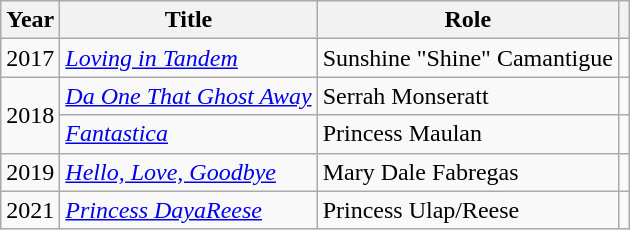<table class="wikitable sortable plainrowheaders">
<tr>
<th scope="col">Year</th>
<th scope="col">Title</th>
<th scope="col">Role</th>
<th scope="col" class="unsortable"></th>
</tr>
<tr>
<td>2017</td>
<td><em><a href='#'>Loving in Tandem</a></em></td>
<td>Sunshine "Shine" Camantigue</td>
<td style="text-align:center;"></td>
</tr>
<tr>
<td rowspan="2">2018</td>
<td><em><a href='#'>Da One That Ghost Away</a></em></td>
<td>Serrah Monseratt</td>
<td style="text-align:center;"></td>
</tr>
<tr>
<td><em><a href='#'>Fantastica</a></em></td>
<td>Princess Maulan</td>
<td style="text-align:center;"></td>
</tr>
<tr>
<td>2019</td>
<td><em><a href='#'>Hello, Love, Goodbye</a></em></td>
<td>Mary Dale Fabregas</td>
<td style="text-align:center;"></td>
</tr>
<tr>
<td>2021</td>
<td><em><a href='#'>Princess DayaReese</a></em></td>
<td>Princess Ulap/Reese</td>
<td style="text-align:center;"></td>
</tr>
</table>
